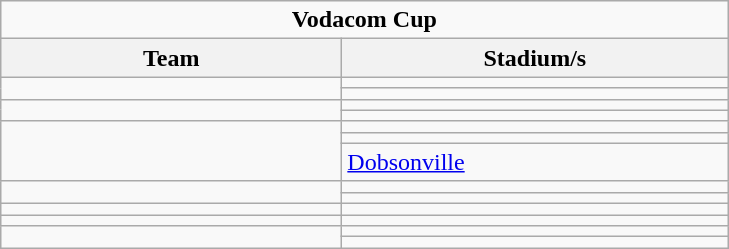<table class="wikitable">
<tr>
<td colspan=3 align=center><strong>Vodacom Cup</strong></td>
</tr>
<tr>
<th width="220">Team</th>
<th width="250">Stadium/s</th>
</tr>
<tr>
<td rowspan=2></td>
<td></td>
</tr>
<tr>
<td></td>
</tr>
<tr>
<td rowspan=2></td>
<td></td>
</tr>
<tr>
<td></td>
</tr>
<tr>
<td rowspan=3></td>
<td></td>
</tr>
<tr>
<td></td>
</tr>
<tr>
<td><a href='#'>Dobsonville</a></td>
</tr>
<tr>
<td rowspan=2></td>
<td></td>
</tr>
<tr>
<td></td>
</tr>
<tr>
<td></td>
<td></td>
</tr>
<tr>
<td></td>
<td></td>
</tr>
<tr>
<td rowspan=2></td>
<td></td>
</tr>
<tr>
<td></td>
</tr>
</table>
